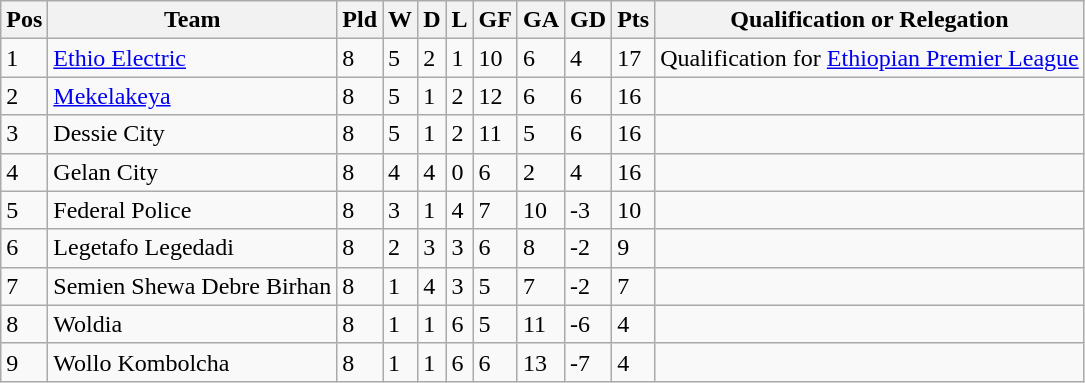<table class="wikitable">
<tr>
<th>Pos</th>
<th>Team</th>
<th>Pld</th>
<th>W</th>
<th>D</th>
<th>L</th>
<th>GF</th>
<th>GA</th>
<th>GD</th>
<th>Pts</th>
<th>Qualification or Relegation</th>
</tr>
<tr>
<td>1</td>
<td><a href='#'>Ethio Electric</a></td>
<td>8</td>
<td>5</td>
<td>2</td>
<td>1</td>
<td>10</td>
<td>6</td>
<td>4</td>
<td>17</td>
<td>Qualification for <a href='#'>Ethiopian Premier League</a></td>
</tr>
<tr>
<td>2</td>
<td><a href='#'>Mekelakeya</a></td>
<td>8</td>
<td>5</td>
<td>1</td>
<td>2</td>
<td>12</td>
<td>6</td>
<td>6</td>
<td>16</td>
<td></td>
</tr>
<tr>
<td>3</td>
<td>Dessie City</td>
<td>8</td>
<td>5</td>
<td>1</td>
<td>2</td>
<td>11</td>
<td>5</td>
<td>6</td>
<td>16</td>
<td></td>
</tr>
<tr>
<td>4</td>
<td>Gelan City</td>
<td>8</td>
<td>4</td>
<td>4</td>
<td>0</td>
<td>6</td>
<td>2</td>
<td>4</td>
<td>16</td>
<td></td>
</tr>
<tr>
<td>5</td>
<td>Federal Police</td>
<td>8</td>
<td>3</td>
<td>1</td>
<td>4</td>
<td>7</td>
<td>10</td>
<td>-3</td>
<td>10</td>
<td></td>
</tr>
<tr>
<td>6</td>
<td>Legetafo Legedadi</td>
<td>8</td>
<td>2</td>
<td>3</td>
<td>3</td>
<td>6</td>
<td>8</td>
<td>-2</td>
<td>9</td>
<td></td>
</tr>
<tr>
<td>7</td>
<td>Semien Shewa Debre Birhan</td>
<td>8</td>
<td>1</td>
<td>4</td>
<td>3</td>
<td>5</td>
<td>7</td>
<td>-2</td>
<td>7</td>
<td></td>
</tr>
<tr>
<td>8</td>
<td>Woldia</td>
<td>8</td>
<td>1</td>
<td>1</td>
<td>6</td>
<td>5</td>
<td>11</td>
<td>-6</td>
<td>4</td>
<td></td>
</tr>
<tr>
<td>9</td>
<td>Wollo Kombolcha</td>
<td>8</td>
<td>1</td>
<td>1</td>
<td>6</td>
<td>6</td>
<td>13</td>
<td>-7</td>
<td>4</td>
<td></td>
</tr>
</table>
